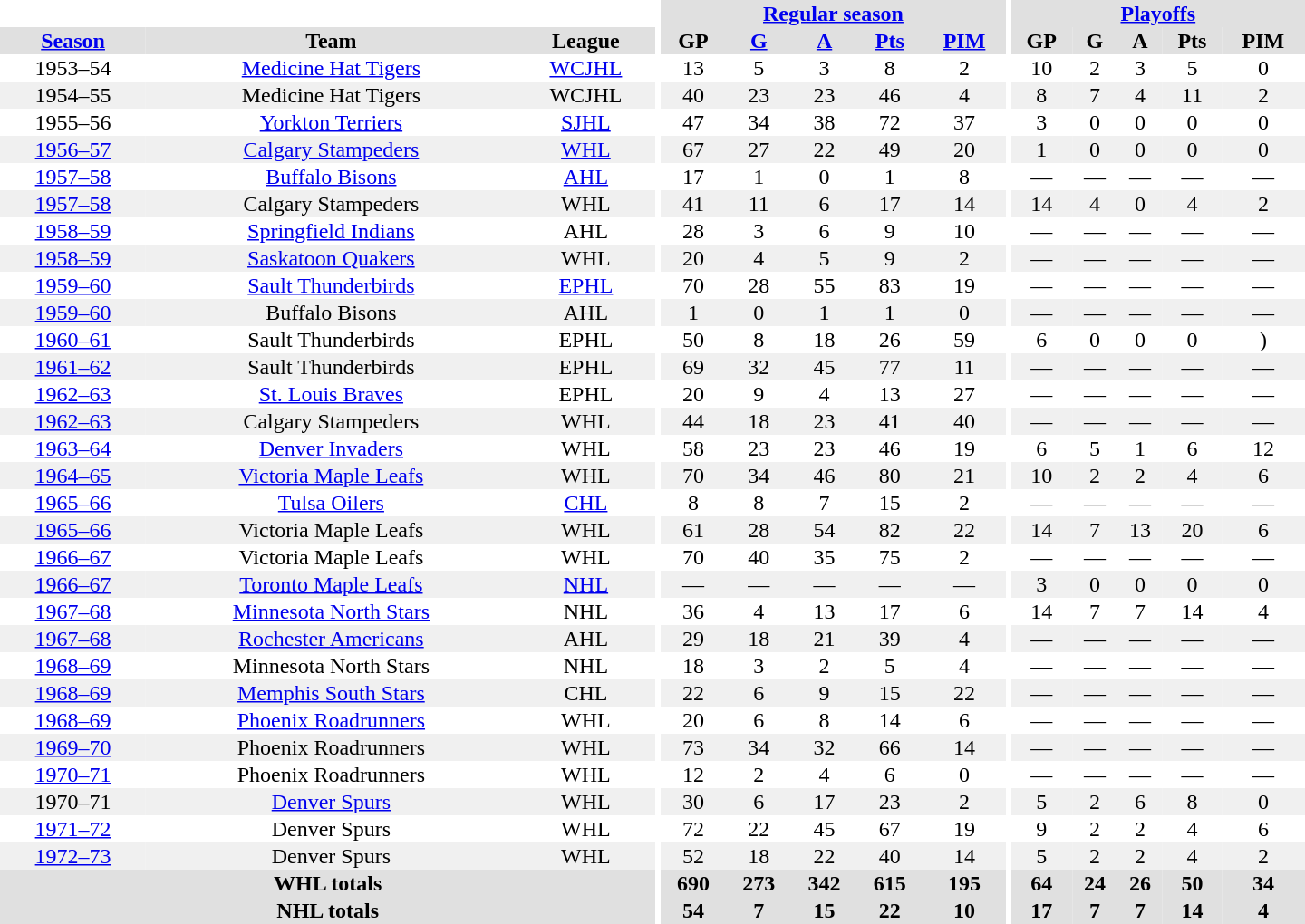<table border="0" cellpadding="1" cellspacing="0" style="text-align:center; width:60em">
<tr bgcolor="#e0e0e0">
<th colspan="3" bgcolor="#ffffff"></th>
<th rowspan="100" bgcolor="#ffffff"></th>
<th colspan="5"><a href='#'>Regular season</a></th>
<th rowspan="100" bgcolor="#ffffff"></th>
<th colspan="5"><a href='#'>Playoffs</a></th>
</tr>
<tr bgcolor="#e0e0e0">
<th><a href='#'>Season</a></th>
<th>Team</th>
<th>League</th>
<th>GP</th>
<th><a href='#'>G</a></th>
<th><a href='#'>A</a></th>
<th><a href='#'>Pts</a></th>
<th><a href='#'>PIM</a></th>
<th>GP</th>
<th>G</th>
<th>A</th>
<th>Pts</th>
<th>PIM</th>
</tr>
<tr>
<td>1953–54</td>
<td><a href='#'>Medicine Hat Tigers</a></td>
<td><a href='#'>WCJHL</a></td>
<td>13</td>
<td>5</td>
<td>3</td>
<td>8</td>
<td>2</td>
<td>10</td>
<td>2</td>
<td>3</td>
<td>5</td>
<td>0</td>
</tr>
<tr bgcolor="#f0f0f0">
<td>1954–55</td>
<td>Medicine Hat Tigers</td>
<td>WCJHL</td>
<td>40</td>
<td>23</td>
<td>23</td>
<td>46</td>
<td>4</td>
<td>8</td>
<td>7</td>
<td>4</td>
<td>11</td>
<td>2</td>
</tr>
<tr>
<td>1955–56</td>
<td><a href='#'>Yorkton Terriers</a></td>
<td><a href='#'>SJHL</a></td>
<td>47</td>
<td>34</td>
<td>38</td>
<td>72</td>
<td>37</td>
<td>3</td>
<td>0</td>
<td>0</td>
<td>0</td>
<td>0</td>
</tr>
<tr bgcolor="#f0f0f0">
<td><a href='#'>1956–57</a></td>
<td><a href='#'>Calgary Stampeders</a></td>
<td><a href='#'>WHL</a></td>
<td>67</td>
<td>27</td>
<td>22</td>
<td>49</td>
<td>20</td>
<td>1</td>
<td>0</td>
<td>0</td>
<td>0</td>
<td>0</td>
</tr>
<tr>
<td><a href='#'>1957–58</a></td>
<td><a href='#'>Buffalo Bisons</a></td>
<td><a href='#'>AHL</a></td>
<td>17</td>
<td>1</td>
<td>0</td>
<td>1</td>
<td>8</td>
<td>—</td>
<td>—</td>
<td>—</td>
<td>—</td>
<td>—</td>
</tr>
<tr bgcolor="#f0f0f0">
<td><a href='#'>1957–58</a></td>
<td>Calgary Stampeders</td>
<td>WHL</td>
<td>41</td>
<td>11</td>
<td>6</td>
<td>17</td>
<td>14</td>
<td>14</td>
<td>4</td>
<td>0</td>
<td>4</td>
<td>2</td>
</tr>
<tr>
<td><a href='#'>1958–59</a></td>
<td><a href='#'>Springfield Indians</a></td>
<td>AHL</td>
<td>28</td>
<td>3</td>
<td>6</td>
<td>9</td>
<td>10</td>
<td>—</td>
<td>—</td>
<td>—</td>
<td>—</td>
<td>—</td>
</tr>
<tr bgcolor="#f0f0f0">
<td><a href='#'>1958–59</a></td>
<td><a href='#'>Saskatoon Quakers</a></td>
<td>WHL</td>
<td>20</td>
<td>4</td>
<td>5</td>
<td>9</td>
<td>2</td>
<td>—</td>
<td>—</td>
<td>—</td>
<td>—</td>
<td>—</td>
</tr>
<tr>
<td><a href='#'>1959–60</a></td>
<td><a href='#'>Sault Thunderbirds</a></td>
<td><a href='#'>EPHL</a></td>
<td>70</td>
<td>28</td>
<td>55</td>
<td>83</td>
<td>19</td>
<td>—</td>
<td>—</td>
<td>—</td>
<td>—</td>
<td>—</td>
</tr>
<tr bgcolor="#f0f0f0">
<td><a href='#'>1959–60</a></td>
<td>Buffalo Bisons</td>
<td>AHL</td>
<td>1</td>
<td>0</td>
<td>1</td>
<td>1</td>
<td>0</td>
<td>—</td>
<td>—</td>
<td>—</td>
<td>—</td>
<td>—</td>
</tr>
<tr>
<td><a href='#'>1960–61</a></td>
<td>Sault Thunderbirds</td>
<td>EPHL</td>
<td>50</td>
<td>8</td>
<td>18</td>
<td>26</td>
<td>59</td>
<td>6</td>
<td>0</td>
<td>0</td>
<td>0</td>
<td>)</td>
</tr>
<tr bgcolor="#f0f0f0">
<td><a href='#'>1961–62</a></td>
<td>Sault Thunderbirds</td>
<td>EPHL</td>
<td>69</td>
<td>32</td>
<td>45</td>
<td>77</td>
<td>11</td>
<td>—</td>
<td>—</td>
<td>—</td>
<td>—</td>
<td>—</td>
</tr>
<tr>
<td><a href='#'>1962–63</a></td>
<td><a href='#'>St. Louis Braves</a></td>
<td>EPHL</td>
<td>20</td>
<td>9</td>
<td>4</td>
<td>13</td>
<td>27</td>
<td>—</td>
<td>—</td>
<td>—</td>
<td>—</td>
<td>—</td>
</tr>
<tr bgcolor="#f0f0f0">
<td><a href='#'>1962–63</a></td>
<td>Calgary Stampeders</td>
<td>WHL</td>
<td>44</td>
<td>18</td>
<td>23</td>
<td>41</td>
<td>40</td>
<td>—</td>
<td>—</td>
<td>—</td>
<td>—</td>
<td>—</td>
</tr>
<tr>
<td><a href='#'>1963–64</a></td>
<td><a href='#'>Denver Invaders</a></td>
<td>WHL</td>
<td>58</td>
<td>23</td>
<td>23</td>
<td>46</td>
<td>19</td>
<td>6</td>
<td>5</td>
<td>1</td>
<td>6</td>
<td>12</td>
</tr>
<tr bgcolor="#f0f0f0">
<td><a href='#'>1964–65</a></td>
<td><a href='#'>Victoria Maple Leafs</a></td>
<td>WHL</td>
<td>70</td>
<td>34</td>
<td>46</td>
<td>80</td>
<td>21</td>
<td>10</td>
<td>2</td>
<td>2</td>
<td>4</td>
<td>6</td>
</tr>
<tr>
<td><a href='#'>1965–66</a></td>
<td><a href='#'>Tulsa Oilers</a></td>
<td><a href='#'>CHL</a></td>
<td>8</td>
<td>8</td>
<td>7</td>
<td>15</td>
<td>2</td>
<td>—</td>
<td>—</td>
<td>—</td>
<td>—</td>
<td>—</td>
</tr>
<tr bgcolor="#f0f0f0">
<td><a href='#'>1965–66</a></td>
<td>Victoria Maple Leafs</td>
<td>WHL</td>
<td>61</td>
<td>28</td>
<td>54</td>
<td>82</td>
<td>22</td>
<td>14</td>
<td>7</td>
<td>13</td>
<td>20</td>
<td>6</td>
</tr>
<tr>
<td><a href='#'>1966–67</a></td>
<td>Victoria Maple Leafs</td>
<td>WHL</td>
<td>70</td>
<td>40</td>
<td>35</td>
<td>75</td>
<td>2</td>
<td>—</td>
<td>—</td>
<td>—</td>
<td>—</td>
<td>—</td>
</tr>
<tr bgcolor="#f0f0f0">
<td><a href='#'>1966–67</a></td>
<td><a href='#'>Toronto Maple Leafs</a></td>
<td><a href='#'>NHL</a></td>
<td>—</td>
<td>—</td>
<td>—</td>
<td>—</td>
<td>—</td>
<td>3</td>
<td>0</td>
<td>0</td>
<td>0</td>
<td>0</td>
</tr>
<tr>
<td><a href='#'>1967–68</a></td>
<td><a href='#'>Minnesota North Stars</a></td>
<td>NHL</td>
<td>36</td>
<td>4</td>
<td>13</td>
<td>17</td>
<td>6</td>
<td>14</td>
<td>7</td>
<td>7</td>
<td>14</td>
<td>4</td>
</tr>
<tr bgcolor="#f0f0f0">
<td><a href='#'>1967–68</a></td>
<td><a href='#'>Rochester Americans</a></td>
<td>AHL</td>
<td>29</td>
<td>18</td>
<td>21</td>
<td>39</td>
<td>4</td>
<td>—</td>
<td>—</td>
<td>—</td>
<td>—</td>
<td>—</td>
</tr>
<tr>
<td><a href='#'>1968–69</a></td>
<td>Minnesota North Stars</td>
<td>NHL</td>
<td>18</td>
<td>3</td>
<td>2</td>
<td>5</td>
<td>4</td>
<td>—</td>
<td>—</td>
<td>—</td>
<td>—</td>
<td>—</td>
</tr>
<tr bgcolor="#f0f0f0">
<td><a href='#'>1968–69</a></td>
<td><a href='#'>Memphis South Stars</a></td>
<td>CHL</td>
<td>22</td>
<td>6</td>
<td>9</td>
<td>15</td>
<td>22</td>
<td>—</td>
<td>—</td>
<td>—</td>
<td>—</td>
<td>—</td>
</tr>
<tr>
<td><a href='#'>1968–69</a></td>
<td><a href='#'>Phoenix Roadrunners</a></td>
<td>WHL</td>
<td>20</td>
<td>6</td>
<td>8</td>
<td>14</td>
<td>6</td>
<td>—</td>
<td>—</td>
<td>—</td>
<td>—</td>
<td>—</td>
</tr>
<tr bgcolor="#f0f0f0">
<td><a href='#'>1969–70</a></td>
<td>Phoenix Roadrunners</td>
<td>WHL</td>
<td>73</td>
<td>34</td>
<td>32</td>
<td>66</td>
<td>14</td>
<td>—</td>
<td>—</td>
<td>—</td>
<td>—</td>
<td>—</td>
</tr>
<tr>
<td><a href='#'>1970–71</a></td>
<td>Phoenix Roadrunners</td>
<td>WHL</td>
<td>12</td>
<td>2</td>
<td>4</td>
<td>6</td>
<td>0</td>
<td>—</td>
<td>—</td>
<td>—</td>
<td>—</td>
<td>—</td>
</tr>
<tr bgcolor="#f0f0f0">
<td>1970–71</td>
<td><a href='#'>Denver Spurs</a></td>
<td>WHL</td>
<td>30</td>
<td>6</td>
<td>17</td>
<td>23</td>
<td>2</td>
<td>5</td>
<td>2</td>
<td>6</td>
<td>8</td>
<td>0</td>
</tr>
<tr>
<td><a href='#'>1971–72</a></td>
<td>Denver Spurs</td>
<td>WHL</td>
<td>72</td>
<td>22</td>
<td>45</td>
<td>67</td>
<td>19</td>
<td>9</td>
<td>2</td>
<td>2</td>
<td>4</td>
<td>6</td>
</tr>
<tr bgcolor="#f0f0f0">
<td><a href='#'>1972–73</a></td>
<td>Denver Spurs</td>
<td>WHL</td>
<td>52</td>
<td>18</td>
<td>22</td>
<td>40</td>
<td>14</td>
<td>5</td>
<td>2</td>
<td>2</td>
<td>4</td>
<td>2</td>
</tr>
<tr bgcolor="#e0e0e0">
<th colspan="3">WHL totals</th>
<th>690</th>
<th>273</th>
<th>342</th>
<th>615</th>
<th>195</th>
<th>64</th>
<th>24</th>
<th>26</th>
<th>50</th>
<th>34</th>
</tr>
<tr bgcolor="#e0e0e0">
<th colspan="3">NHL totals</th>
<th>54</th>
<th>7</th>
<th>15</th>
<th>22</th>
<th>10</th>
<th>17</th>
<th>7</th>
<th>7</th>
<th>14</th>
<th>4</th>
</tr>
</table>
